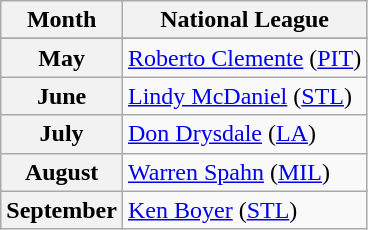<table class="wikitable">
<tr>
<th>Month</th>
<th>National League</th>
</tr>
<tr>
</tr>
<tr>
<th>May</th>
<td><a href='#'>Roberto Clemente</a> (<a href='#'>PIT</a>)</td>
</tr>
<tr>
<th>June</th>
<td><a href='#'>Lindy McDaniel</a> (<a href='#'>STL</a>)</td>
</tr>
<tr>
<th>July</th>
<td><a href='#'>Don Drysdale</a> (<a href='#'>LA</a>)</td>
</tr>
<tr>
<th>August</th>
<td><a href='#'>Warren Spahn</a> (<a href='#'>MIL</a>)</td>
</tr>
<tr>
<th>September</th>
<td><a href='#'>Ken Boyer</a> (<a href='#'>STL</a>)</td>
</tr>
</table>
